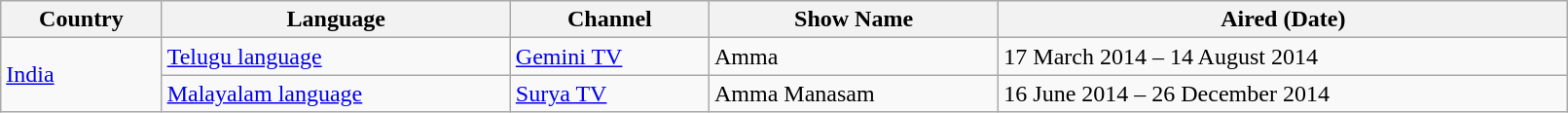<table class="wikitable sortable" style="width:85%;">
<tr>
<th>Country</th>
<th>Language</th>
<th>Channel</th>
<th>Show Name</th>
<th>Aired (Date)</th>
</tr>
<tr>
<td rowspan=2> <a href='#'>India</a></td>
<td><a href='#'>Telugu language</a></td>
<td><a href='#'>Gemini TV</a></td>
<td>Amma</td>
<td>17 March 2014 – 14 August 2014</td>
</tr>
<tr>
<td><a href='#'>Malayalam language</a></td>
<td><a href='#'>Surya TV</a></td>
<td>Amma Manasam</td>
<td>16 June 2014 – 26 December 2014</td>
</tr>
</table>
